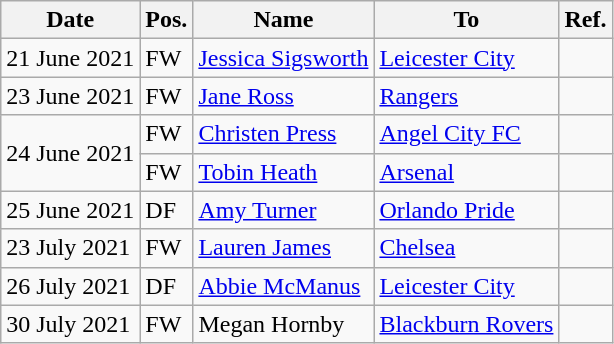<table class="wikitable">
<tr>
<th>Date</th>
<th>Pos.</th>
<th>Name</th>
<th>To</th>
<th>Ref.</th>
</tr>
<tr>
<td>21 June 2021</td>
<td>FW</td>
<td> <a href='#'>Jessica Sigsworth</a></td>
<td> <a href='#'>Leicester City</a></td>
<td></td>
</tr>
<tr>
<td>23 June 2021</td>
<td>FW</td>
<td> <a href='#'>Jane Ross</a></td>
<td> <a href='#'>Rangers</a></td>
<td></td>
</tr>
<tr>
<td rowspan="2">24 June 2021</td>
<td>FW</td>
<td> <a href='#'>Christen Press</a></td>
<td> <a href='#'>Angel City FC</a></td>
<td></td>
</tr>
<tr>
<td>FW</td>
<td> <a href='#'>Tobin Heath</a></td>
<td> <a href='#'>Arsenal</a></td>
<td></td>
</tr>
<tr>
<td>25 June 2021</td>
<td>DF</td>
<td> <a href='#'>Amy Turner</a></td>
<td> <a href='#'>Orlando Pride</a></td>
<td></td>
</tr>
<tr>
<td>23 July 2021</td>
<td>FW</td>
<td> <a href='#'>Lauren James</a></td>
<td> <a href='#'>Chelsea</a></td>
<td></td>
</tr>
<tr>
<td>26 July 2021</td>
<td>DF</td>
<td> <a href='#'>Abbie McManus</a></td>
<td> <a href='#'>Leicester City</a></td>
<td></td>
</tr>
<tr>
<td>30 July 2021</td>
<td>FW</td>
<td> Megan Hornby</td>
<td> <a href='#'>Blackburn Rovers</a></td>
<td></td>
</tr>
</table>
